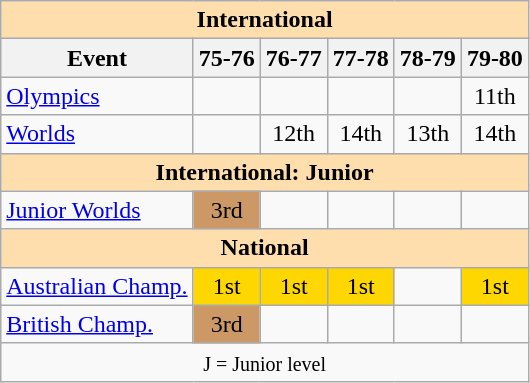<table class="wikitable" style="text-align:center">
<tr>
<th style="background-color: #ffdead; " colspan=6 align=center>International</th>
</tr>
<tr>
<th>Event</th>
<th>75-76</th>
<th>76-77</th>
<th>77-78</th>
<th>78-79</th>
<th>79-80</th>
</tr>
<tr>
<td align=left><a href='#'>Olympics</a></td>
<td></td>
<td></td>
<td></td>
<td></td>
<td>11th</td>
</tr>
<tr>
<td align=left><a href='#'>Worlds</a></td>
<td></td>
<td>12th</td>
<td>14th</td>
<td>13th</td>
<td>14th</td>
</tr>
<tr>
<th style="background-color: #ffdead; " colspan=6 align=center>International: Junior</th>
</tr>
<tr>
<td align=left><a href='#'>Junior Worlds</a></td>
<td bgcolor=cc9966>3rd</td>
<td></td>
<td></td>
<td></td>
<td></td>
</tr>
<tr>
<th style="background-color: #ffdead; " colspan=6 align=center>National</th>
</tr>
<tr>
<td align=left><a href='#'>Australian Champ.</a></td>
<td bgcolor=gold>1st</td>
<td bgcolor=gold>1st</td>
<td bgcolor=gold>1st</td>
<td></td>
<td bgcolor=gold>1st</td>
</tr>
<tr>
<td align=left><a href='#'>British Champ.</a></td>
<td bgcolor=cc9966>3rd</td>
<td></td>
<td></td>
<td></td>
<td></td>
</tr>
<tr>
<td colspan=6 align=center><small> J = Junior level </small></td>
</tr>
</table>
